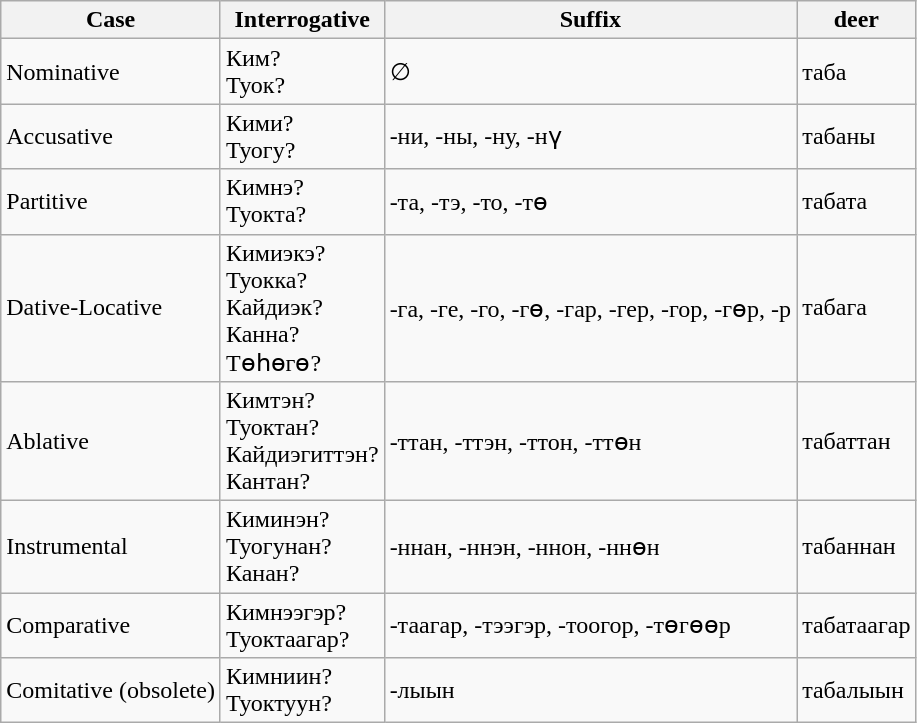<table class="wikitable">
<tr>
<th>Case</th>
<th>Interrogative</th>
<th>Suffix</th>
<th>deer</th>
</tr>
<tr>
<td>Nominative</td>
<td>Ким?<br> Туок?</td>
<td>∅</td>
<td>таба</td>
</tr>
<tr>
<td>Accusative</td>
<td>Кими?<br> Туогу?</td>
<td>-ни, -ны, -ну, -нү</td>
<td>табаны</td>
</tr>
<tr>
<td>Partitive</td>
<td>Кимнэ?<br> Туокта?</td>
<td>-та, -тэ, -то, -тө</td>
<td>табата</td>
</tr>
<tr>
<td>Dative-Locative</td>
<td>Кимиэкэ?<br> Туокка?<br> Кайдиэк?<br> Канна?<br> Төһөгө?</td>
<td>-га, -ге, -го, -гө, -гар, -гер, -гор, -гөр, -р</td>
<td>табага</td>
</tr>
<tr>
<td>Ablative</td>
<td>Кимтэн?<br> Туоктан?<br> Кайдиэгиттэн?<br> Кантан?</td>
<td>-ттан, -ттэн, -ттон, -ттөн</td>
<td>табаттан</td>
</tr>
<tr>
<td>Instrumental</td>
<td>Киминэн?<br> Туогунан?<br> Канан?</td>
<td>-ннан, -ннэн, -ннон, -ннөн</td>
<td>табаннан</td>
</tr>
<tr>
<td>Comparative</td>
<td>Кимнээгэр?<br> Туоктаагар?</td>
<td>-таагар, -тээгэр, -тоогор, -төгөөр</td>
<td>табатаагар</td>
</tr>
<tr>
<td>Comitative (obsolete)</td>
<td>Кимниин?<br> Туоктуун?</td>
<td>-лыын</td>
<td>табалыын</td>
</tr>
</table>
